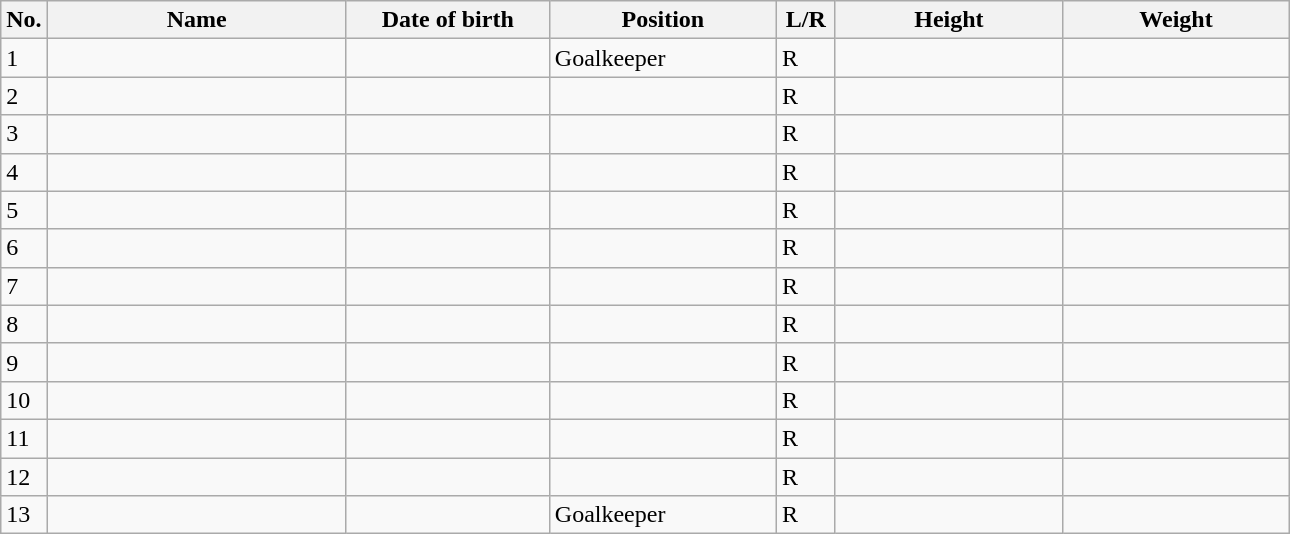<table class=wikitable sortable style=font-size:100%; text-align:center;>
<tr>
<th>No.</th>
<th style=width:12em>Name</th>
<th style=width:8em>Date of birth</th>
<th style=width:9em>Position</th>
<th style=width:2em>L/R</th>
<th style=width:9em>Height</th>
<th style=width:9em>Weight</th>
</tr>
<tr>
<td>1</td>
<td align=left></td>
<td align=right></td>
<td>Goalkeeper</td>
<td>R</td>
<td></td>
<td></td>
</tr>
<tr>
<td>2</td>
<td align=left></td>
<td align=right></td>
<td></td>
<td>R</td>
<td></td>
<td></td>
</tr>
<tr>
<td>3</td>
<td align=left></td>
<td align=right></td>
<td></td>
<td>R</td>
<td></td>
<td></td>
</tr>
<tr>
<td>4</td>
<td align=left></td>
<td align=right></td>
<td></td>
<td>R</td>
<td></td>
<td></td>
</tr>
<tr>
<td>5</td>
<td align=left></td>
<td align=right></td>
<td></td>
<td>R</td>
<td></td>
<td></td>
</tr>
<tr>
<td>6</td>
<td align=left></td>
<td align=right></td>
<td></td>
<td>R</td>
<td></td>
<td></td>
</tr>
<tr>
<td>7</td>
<td align=left></td>
<td align=right></td>
<td></td>
<td>R</td>
<td></td>
<td></td>
</tr>
<tr>
<td>8</td>
<td align=left></td>
<td align=right></td>
<td></td>
<td>R</td>
<td></td>
<td></td>
</tr>
<tr>
<td>9</td>
<td align=left></td>
<td align=right></td>
<td></td>
<td>R</td>
<td></td>
<td></td>
</tr>
<tr>
<td>10</td>
<td align=left></td>
<td align=right></td>
<td></td>
<td>R</td>
<td></td>
<td></td>
</tr>
<tr>
<td>11</td>
<td align=left></td>
<td align=right></td>
<td></td>
<td>R</td>
<td></td>
<td></td>
</tr>
<tr>
<td>12</td>
<td align=left></td>
<td align=right></td>
<td></td>
<td>R</td>
<td></td>
<td></td>
</tr>
<tr>
<td>13</td>
<td align=left></td>
<td align=right></td>
<td>Goalkeeper</td>
<td>R</td>
<td></td>
<td></td>
</tr>
</table>
